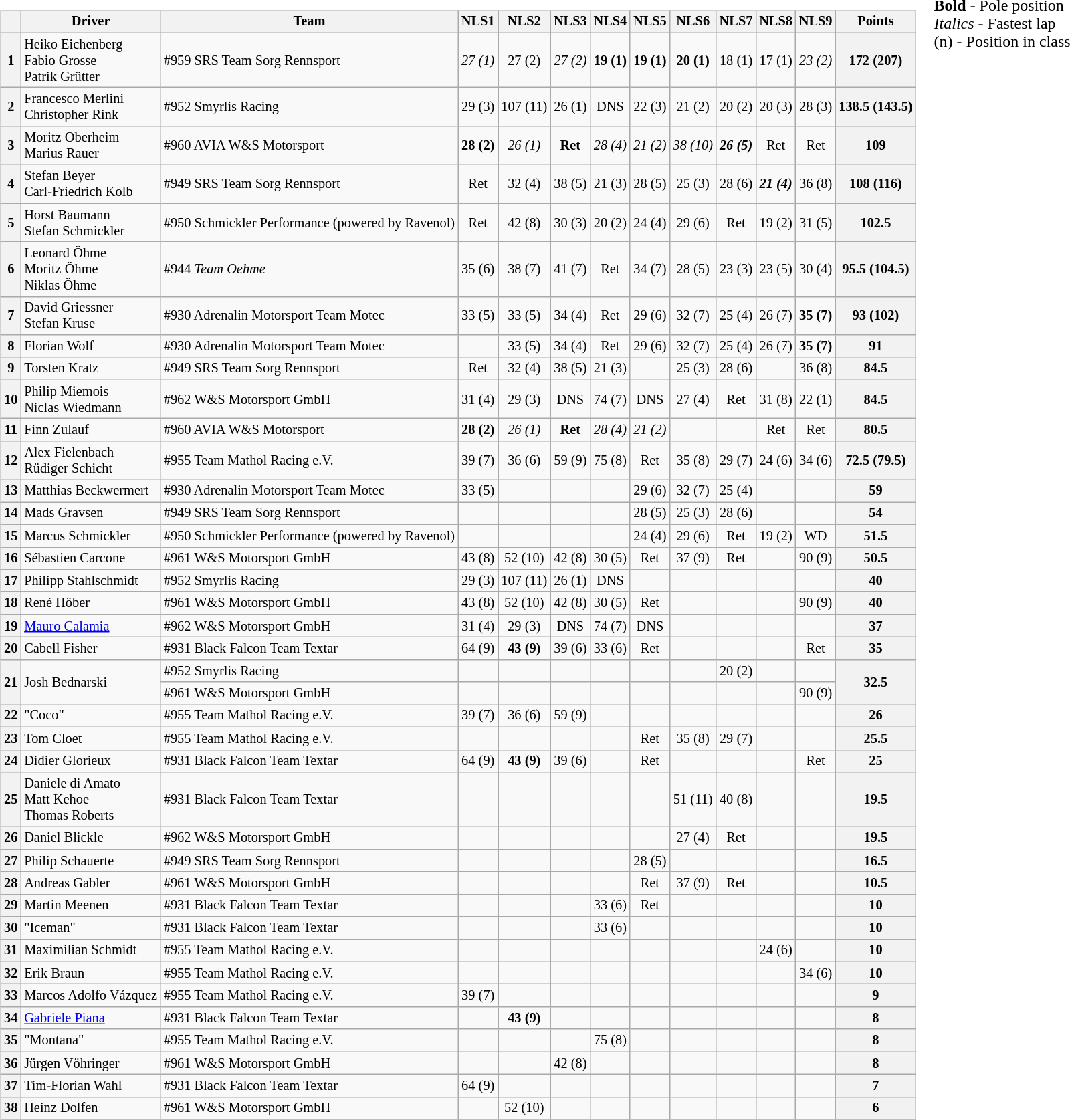<table>
<tr>
<td valign="top"><br><table class="wikitable" style="font-size:85%; text-align:center;">
<tr>
<th></th>
<th>Driver</th>
<th>Team</th>
<th>NLS1</th>
<th>NLS2</th>
<th>NLS3</th>
<th>NLS4</th>
<th>NLS5</th>
<th>NLS6</th>
<th>NLS7</th>
<th>NLS8</th>
<th>NLS9</th>
<th>Points</th>
</tr>
<tr>
<th>1</th>
<td align=left> Heiko Eichenberg<br> Fabio Grosse<br> Patrik Grütter</td>
<td align=left> #959 SRS Team Sorg Rennsport</td>
<td> <em>27 (1)</em></td>
<td> 27 (2)</td>
<td> <em>27 (2)</em></td>
<td> <strong>19 (1)</strong></td>
<td> <strong>19 (1)</strong></td>
<td> <strong>20 (1)</strong></td>
<td> 18 (1)</td>
<td> 17 (1)</td>
<td> <em>23 (2)</em></td>
<th>172 (207)</th>
</tr>
<tr>
<th>2</th>
<td align=left> Francesco Merlini<br> Christopher Rink</td>
<td align=left> #952 Smyrlis Racing</td>
<td> 29 (3)</td>
<td> 107 (11)</td>
<td> 26 (1)</td>
<td> DNS</td>
<td> 22 (3)</td>
<td> 21 (2)</td>
<td> 20 (2)</td>
<td> 20 (3)</td>
<td> 28 (3)</td>
<th>138.5 (143.5)</th>
</tr>
<tr>
<th>3</th>
<td align=left> Moritz Oberheim<br> Marius Rauer</td>
<td align=left> #960 AVIA W&S Motorsport</td>
<td> <strong>28 (2)</strong></td>
<td> <em>26 (1)</em></td>
<td> <strong>Ret</strong></td>
<td> <em>28 (4)</em></td>
<td> <em>21 (2)</em></td>
<td> <em>38 (10)</em></td>
<td> <strong><em>26 (5)</em></strong></td>
<td> Ret</td>
<td> Ret</td>
<th>109</th>
</tr>
<tr>
<th>4</th>
<td align=left> Stefan Beyer<br> Carl-Friedrich Kolb</td>
<td align=left> #949 SRS Team Sorg Rennsport</td>
<td> Ret</td>
<td> 32 (4)</td>
<td> 38 (5)</td>
<td> 21 (3)</td>
<td> 28 (5)</td>
<td> 25 (3)</td>
<td> 28 (6)</td>
<td> <strong><em>21 (4)</em></strong></td>
<td> 36 (8)</td>
<th>108 (116)</th>
</tr>
<tr>
<th>5</th>
<td align=left> Horst Baumann<br> Stefan Schmickler</td>
<td align=left> #950 Schmickler Performance (powered by Ravenol)</td>
<td> Ret</td>
<td> 42 (8)</td>
<td> 30 (3)</td>
<td> 20 (2)</td>
<td> 24 (4)</td>
<td> 29 (6)</td>
<td> Ret</td>
<td> 19 (2)</td>
<td> 31 (5)</td>
<th>102.5</th>
</tr>
<tr>
<th>6</th>
<td align=left> Leonard Öhme<br> Moritz Öhme<br> Niklas Öhme</td>
<td align=left> #944 <em>Team Oehme</em></td>
<td> 35 (6)</td>
<td> 38 (7)</td>
<td> 41 (7)</td>
<td> Ret</td>
<td> 34 (7)</td>
<td> 28 (5)</td>
<td> 23 (3)</td>
<td> 23 (5)</td>
<td> 30 (4)</td>
<th>95.5 (104.5)</th>
</tr>
<tr>
<th>7</th>
<td align=left> David Griessner<br> Stefan Kruse</td>
<td align=left> #930 Adrenalin Motorsport Team Motec</td>
<td> 33 (5)</td>
<td> 33 (5)</td>
<td> 34 (4)</td>
<td> Ret</td>
<td> 29 (6)</td>
<td> 32 (7)</td>
<td> 25 (4)</td>
<td> 26 (7)</td>
<td> <strong>35 (7)</strong></td>
<th>93 (102)</th>
</tr>
<tr>
<th>8</th>
<td align=left> Florian Wolf</td>
<td align=left> #930 Adrenalin Motorsport Team Motec</td>
<td></td>
<td> 33 (5)</td>
<td> 34 (4)</td>
<td> Ret</td>
<td> 29 (6)</td>
<td> 32 (7)</td>
<td> 25 (4)</td>
<td> 26 (7)</td>
<td> <strong>35 (7)</strong></td>
<th>91</th>
</tr>
<tr>
<th>9</th>
<td align=left> Torsten Kratz</td>
<td align=left> #949 SRS Team Sorg Rennsport</td>
<td> Ret</td>
<td> 32 (4)</td>
<td> 38 (5)</td>
<td> 21 (3)</td>
<td></td>
<td> 25 (3)</td>
<td> 28 (6)</td>
<td></td>
<td> 36 (8)</td>
<th>84.5</th>
</tr>
<tr>
<th>10</th>
<td align=left> Philip Miemois<br> Niclas Wiedmann</td>
<td align=left> #962 W&S Motorsport GmbH</td>
<td> 31 (4)</td>
<td> 29 (3)</td>
<td> DNS</td>
<td> 74 (7)</td>
<td> DNS</td>
<td> 27 (4)</td>
<td> Ret</td>
<td> 31 (8)</td>
<td> 22 (1)</td>
<th>84.5</th>
</tr>
<tr>
<th>11</th>
<td align=left> Finn Zulauf</td>
<td align=left> #960 AVIA W&S Motorsport</td>
<td> <strong>28 (2)</strong></td>
<td> <em>26 (1)</em></td>
<td> <strong>Ret</strong></td>
<td> <em>28 (4)</em></td>
<td> <em>21 (2)</em></td>
<td></td>
<td></td>
<td> Ret</td>
<td> Ret</td>
<th>80.5</th>
</tr>
<tr>
<th>12</th>
<td align=left> Alex Fielenbach<br> Rüdiger Schicht</td>
<td align=left> #955 Team Mathol Racing e.V.</td>
<td> 39 (7)</td>
<td> 36 (6)</td>
<td> 59 (9)</td>
<td> 75 (8)</td>
<td> Ret</td>
<td> 35 (8)</td>
<td> 29 (7)</td>
<td> 24 (6)</td>
<td> 34 (6)</td>
<th>72.5 (79.5)</th>
</tr>
<tr>
<th>13</th>
<td align=left> Matthias Beckwermert</td>
<td align=left> #930 Adrenalin Motorsport Team Motec</td>
<td> 33 (5)</td>
<td></td>
<td></td>
<td></td>
<td> 29 (6)</td>
<td> 32 (7)</td>
<td> 25 (4)</td>
<td></td>
<td></td>
<th>59</th>
</tr>
<tr>
<th>14</th>
<td align=left> Mads Gravsen</td>
<td align=left> #949 SRS Team Sorg Rennsport</td>
<td></td>
<td></td>
<td></td>
<td></td>
<td> 28 (5)</td>
<td> 25 (3)</td>
<td> 28 (6)</td>
<td></td>
<td></td>
<th>54</th>
</tr>
<tr>
<th>15</th>
<td align=left> Marcus Schmickler</td>
<td align=left> #950 Schmickler Performance (powered by Ravenol)</td>
<td></td>
<td></td>
<td></td>
<td></td>
<td> 24 (4)</td>
<td> 29 (6)</td>
<td> Ret</td>
<td> 19 (2)</td>
<td> WD</td>
<th>51.5</th>
</tr>
<tr>
<th>16</th>
<td align=left> Sébastien Carcone</td>
<td align=left> #961 W&S Motorsport GmbH</td>
<td> 43 (8)</td>
<td> 52 (10)</td>
<td> 42 (8)</td>
<td> 30 (5)</td>
<td> Ret</td>
<td> 37 (9)</td>
<td> Ret</td>
<td></td>
<td> 90 (9)</td>
<th>50.5</th>
</tr>
<tr>
<th>17</th>
<td align=left> Philipp Stahlschmidt</td>
<td align=left> #952 Smyrlis Racing</td>
<td> 29 (3)</td>
<td> 107 (11)</td>
<td> 26 (1)</td>
<td> DNS</td>
<td></td>
<td></td>
<td></td>
<td></td>
<td></td>
<th>40</th>
</tr>
<tr>
<th>18</th>
<td align=left> René Höber</td>
<td align=left> #961 W&S Motorsport GmbH</td>
<td> 43 (8)</td>
<td> 52 (10)</td>
<td> 42 (8)</td>
<td> 30 (5)</td>
<td> Ret</td>
<td></td>
<td></td>
<td></td>
<td> 90 (9)</td>
<th>40</th>
</tr>
<tr>
<th>19</th>
<td align=left> <a href='#'>Mauro Calamia</a></td>
<td align=left> #962 W&S Motorsport GmbH</td>
<td> 31 (4)</td>
<td> 29 (3)</td>
<td> DNS</td>
<td> 74 (7)</td>
<td> DNS</td>
<td></td>
<td></td>
<td></td>
<td></td>
<th>37</th>
</tr>
<tr>
<th>20</th>
<td align=left> Cabell Fisher</td>
<td align=left> #931 Black Falcon Team Textar</td>
<td> 64 (9)</td>
<td> <strong>43 (9)</strong></td>
<td> 39 (6)</td>
<td> 33 (6)</td>
<td> Ret</td>
<td></td>
<td></td>
<td></td>
<td> Ret</td>
<th>35</th>
</tr>
<tr>
<th rowspan=2>21</th>
<td rowspan=2 align=left> Josh Bednarski</td>
<td align=left> #952 Smyrlis Racing</td>
<td></td>
<td></td>
<td></td>
<td></td>
<td></td>
<td></td>
<td> 20 (2)</td>
<td></td>
<td></td>
<th rowspan=2>32.5</th>
</tr>
<tr>
<td align=left> #961 W&S Motorsport GmbH</td>
<td></td>
<td></td>
<td></td>
<td></td>
<td></td>
<td></td>
<td></td>
<td></td>
<td> 90 (9)</td>
</tr>
<tr>
<th>22</th>
<td align=left> "Coco"</td>
<td align=left> #955 Team Mathol Racing e.V.</td>
<td> 39 (7)</td>
<td> 36 (6)</td>
<td> 59 (9)</td>
<td></td>
<td></td>
<td></td>
<td></td>
<td></td>
<td></td>
<th>26</th>
</tr>
<tr>
<th>23</th>
<td align=left> Tom Cloet</td>
<td align=left> #955 Team Mathol Racing e.V.</td>
<td></td>
<td></td>
<td></td>
<td></td>
<td> Ret</td>
<td> 35 (8)</td>
<td> 29 (7)</td>
<td></td>
<td></td>
<th>25.5</th>
</tr>
<tr>
<th>24</th>
<td align=left> Didier Glorieux</td>
<td align=left> #931 Black Falcon Team Textar</td>
<td> 64 (9)</td>
<td> <strong>43 (9)</strong></td>
<td> 39 (6)</td>
<td></td>
<td> Ret</td>
<td></td>
<td></td>
<td></td>
<td> Ret</td>
<th>25</th>
</tr>
<tr>
<th>25</th>
<td align=left> Daniele di Amato<br> Matt Kehoe<br> Thomas Roberts</td>
<td align=left> #931 Black Falcon Team Textar</td>
<td></td>
<td></td>
<td></td>
<td></td>
<td></td>
<td> 51 (11)</td>
<td> 40 (8)</td>
<td></td>
<td></td>
<th>19.5</th>
</tr>
<tr>
<th>26</th>
<td align=left> Daniel Blickle</td>
<td align=left> #962 W&S Motorsport GmbH</td>
<td></td>
<td></td>
<td></td>
<td></td>
<td></td>
<td> 27 (4)</td>
<td> Ret</td>
<td></td>
<td></td>
<th>19.5</th>
</tr>
<tr>
<th>27</th>
<td align=left> Philip Schauerte</td>
<td align=left> #949 SRS Team Sorg Rennsport</td>
<td></td>
<td></td>
<td></td>
<td></td>
<td> 28 (5)</td>
<td></td>
<td></td>
<td></td>
<td></td>
<th>16.5</th>
</tr>
<tr>
<th>28</th>
<td align=left> Andreas Gabler</td>
<td align=left> #961 W&S Motorsport GmbH</td>
<td></td>
<td></td>
<td></td>
<td></td>
<td> Ret</td>
<td> 37 (9)</td>
<td> Ret</td>
<td></td>
<td></td>
<th>10.5</th>
</tr>
<tr>
<th>29</th>
<td align=left> Martin Meenen</td>
<td align=left> #931 Black Falcon Team Textar</td>
<td></td>
<td></td>
<td></td>
<td> 33 (6)</td>
<td> Ret</td>
<td></td>
<td></td>
<td></td>
<td></td>
<th>10</th>
</tr>
<tr>
<th>30</th>
<td align=left> "Iceman"</td>
<td align=left> #931 Black Falcon Team Textar</td>
<td></td>
<td></td>
<td></td>
<td> 33 (6)</td>
<td></td>
<td></td>
<td></td>
<td></td>
<td></td>
<th>10</th>
</tr>
<tr>
<th>31</th>
<td align=left> Maximilian Schmidt</td>
<td align=left> #955 Team Mathol Racing e.V.</td>
<td></td>
<td></td>
<td></td>
<td></td>
<td></td>
<td></td>
<td></td>
<td> 24 (6)</td>
<td></td>
<th>10</th>
</tr>
<tr>
<th>32</th>
<td align=left> Erik Braun</td>
<td align=left> #955 Team Mathol Racing e.V.</td>
<td></td>
<td></td>
<td></td>
<td></td>
<td></td>
<td></td>
<td></td>
<td></td>
<td> 34 (6)</td>
<th>10</th>
</tr>
<tr>
<th>33</th>
<td align=left> Marcos Adolfo Vázquez</td>
<td align=left> #955 Team Mathol Racing e.V.</td>
<td> 39 (7)</td>
<td></td>
<td></td>
<td></td>
<td></td>
<td></td>
<td></td>
<td></td>
<td></td>
<th>9</th>
</tr>
<tr>
<th>34</th>
<td align=left> <a href='#'>Gabriele Piana</a></td>
<td align=left> #931 Black Falcon Team Textar</td>
<td></td>
<td> <strong>43 (9)</strong></td>
<td></td>
<td></td>
<td></td>
<td></td>
<td></td>
<td></td>
<td></td>
<th>8</th>
</tr>
<tr>
<th>35</th>
<td align=left> "Montana"</td>
<td align=left> #955 Team Mathol Racing e.V.</td>
<td></td>
<td></td>
<td></td>
<td> 75 (8)</td>
<td></td>
<td></td>
<td></td>
<td></td>
<td></td>
<th>8</th>
</tr>
<tr>
<th>36</th>
<td align=left> Jürgen Vöhringer</td>
<td align=left> #961 W&S Motorsport GmbH</td>
<td></td>
<td></td>
<td> 42 (8)</td>
<td></td>
<td></td>
<td></td>
<td></td>
<td></td>
<td></td>
<th>8</th>
</tr>
<tr>
<th>37</th>
<td align=left> Tim-Florian Wahl</td>
<td align=left> #931 Black Falcon Team Textar</td>
<td> 64 (9)</td>
<td></td>
<td></td>
<td></td>
<td></td>
<td></td>
<td></td>
<td></td>
<td></td>
<th>7</th>
</tr>
<tr>
<th>38</th>
<td align=left> Heinz Dolfen</td>
<td align=left> #961 W&S Motorsport GmbH</td>
<td></td>
<td> 52 (10)</td>
<td></td>
<td></td>
<td></td>
<td></td>
<td></td>
<td></td>
<td></td>
<th>6</th>
</tr>
<tr>
</tr>
</table>
</td>
<td valign="top"><br>
<span><strong>Bold</strong> - Pole position</span><br><span><em>Italics</em> - Fastest lap</span><br><span>(n) - Position in class</span></td>
</tr>
</table>
